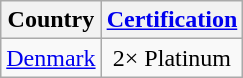<table class="wikitable">
<tr>
<th>Country</th>
<th><a href='#'>Certification</a></th>
</tr>
<tr>
<td><a href='#'>Denmark</a></td>
<td style="text-align:center;">2× Platinum</td>
</tr>
</table>
